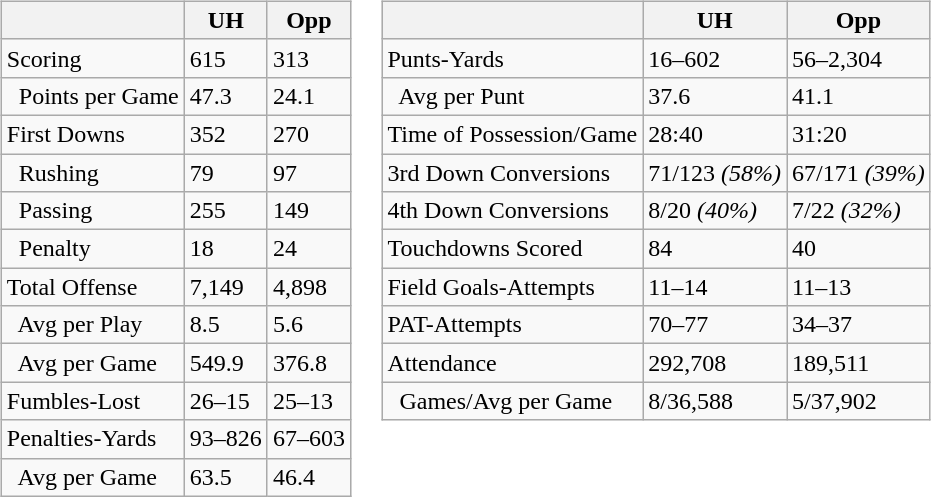<table>
<tr>
<td valign="top"><br><table class="wikitable" style="white-space:nowrap;">
<tr>
<th></th>
<th>UH</th>
<th>Opp</th>
</tr>
<tr>
<td>Scoring</td>
<td>615</td>
<td>313</td>
</tr>
<tr>
<td>  Points per Game</td>
<td>47.3</td>
<td>24.1</td>
</tr>
<tr>
<td>First Downs</td>
<td>352</td>
<td>270</td>
</tr>
<tr>
<td>  Rushing</td>
<td>79</td>
<td>97</td>
</tr>
<tr>
<td>  Passing</td>
<td>255</td>
<td>149</td>
</tr>
<tr>
<td>  Penalty</td>
<td>18</td>
<td>24</td>
</tr>
<tr>
<td>Total Offense</td>
<td>7,149</td>
<td>4,898</td>
</tr>
<tr>
<td>  Avg per Play</td>
<td>8.5</td>
<td>5.6</td>
</tr>
<tr>
<td>  Avg per Game</td>
<td>549.9</td>
<td>376.8</td>
</tr>
<tr>
<td>Fumbles-Lost</td>
<td>26–15</td>
<td>25–13</td>
</tr>
<tr>
<td>Penalties-Yards</td>
<td>93–826</td>
<td>67–603</td>
</tr>
<tr>
<td>  Avg per Game</td>
<td>63.5</td>
<td>46.4</td>
</tr>
</table>
</td>
<td valign="top"><br><table class="wikitable" style="white-space:nowrap;">
<tr>
<th></th>
<th>UH</th>
<th>Opp</th>
</tr>
<tr>
<td>Punts-Yards</td>
<td>16–602</td>
<td>56–2,304</td>
</tr>
<tr>
<td>  Avg per Punt</td>
<td>37.6</td>
<td>41.1</td>
</tr>
<tr>
<td>Time of Possession/Game</td>
<td>28:40</td>
<td>31:20</td>
</tr>
<tr>
<td>3rd Down Conversions</td>
<td>71/123 <em>(58%)</em></td>
<td>67/171 <em>(39%)</em></td>
</tr>
<tr>
<td>4th Down Conversions</td>
<td>8/20 <em>(40%)</em></td>
<td>7/22 <em>(32%)</em></td>
</tr>
<tr>
<td>Touchdowns Scored</td>
<td>84</td>
<td>40</td>
</tr>
<tr>
<td>Field Goals-Attempts</td>
<td>11–14</td>
<td>11–13</td>
</tr>
<tr>
<td>PAT-Attempts</td>
<td>70–77</td>
<td>34–37</td>
</tr>
<tr>
<td>Attendance</td>
<td>292,708</td>
<td>189,511</td>
</tr>
<tr>
<td>  Games/Avg per Game</td>
<td>8/36,588</td>
<td>5/37,902</td>
</tr>
</table>
</td>
</tr>
</table>
